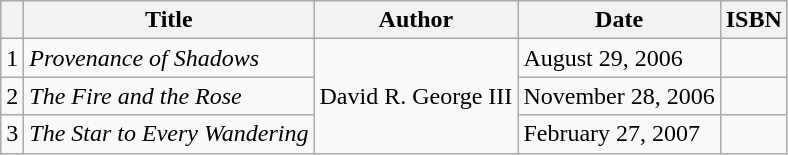<table class="wikitable">
<tr>
<th></th>
<th>Title</th>
<th>Author</th>
<th>Date</th>
<th>ISBN</th>
</tr>
<tr>
<td>1</td>
<td><em>Provenance of Shadows</em></td>
<td rowspan="3">David R. George III</td>
<td>August 29, 2006</td>
<td></td>
</tr>
<tr>
<td>2</td>
<td><em>The Fire and the Rose</em></td>
<td>November 28, 2006</td>
<td></td>
</tr>
<tr>
<td>3</td>
<td><em>The Star to Every Wandering</em></td>
<td>February 27, 2007</td>
<td></td>
</tr>
</table>
